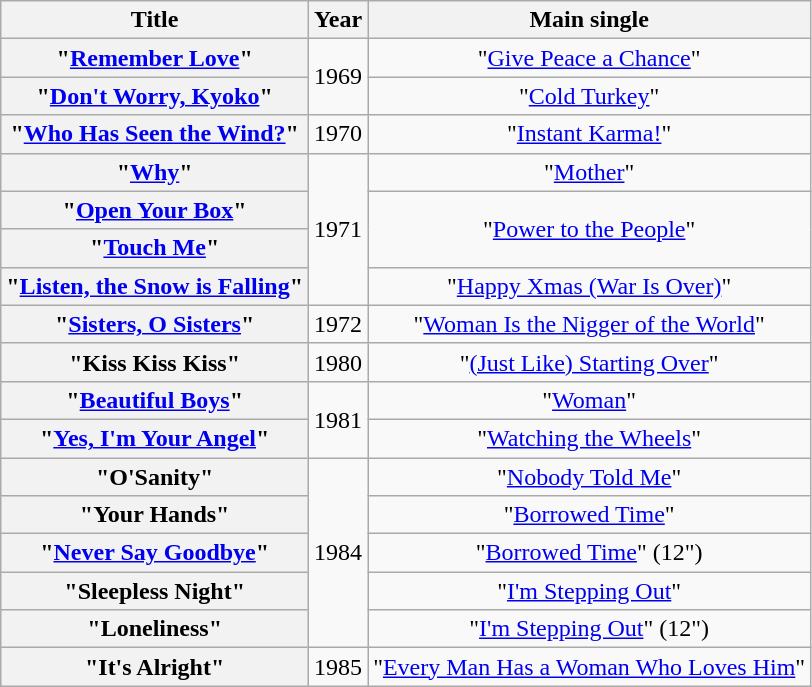<table class="wikitable plainrowheaders" style="text-align:center">
<tr>
<th scope="col">Title</th>
<th scope="col">Year</th>
<th scope="col">Main single</th>
</tr>
<tr>
<th scope="row">"<a href='#'>Remember Love</a>"</th>
<td rowspan="2">1969</td>
<td>"<a href='#'>Give Peace a Chance</a>"</td>
</tr>
<tr>
<th scope="row">"<a href='#'>Don't Worry, Kyoko</a>"</th>
<td>"<a href='#'>Cold Turkey</a>"</td>
</tr>
<tr>
<th scope="row">"<a href='#'>Who Has Seen the Wind?</a>"</th>
<td>1970</td>
<td>"<a href='#'>Instant Karma!</a>"</td>
</tr>
<tr>
<th scope="row">"<a href='#'>Why</a>"</th>
<td rowspan="4">1971</td>
<td>"<a href='#'>Mother</a>"</td>
</tr>
<tr>
<th scope="row">"<a href='#'>Open Your Box</a>"</th>
<td rowspan="2">"<a href='#'>Power to the People</a>"</td>
</tr>
<tr>
<th scope="row">"<a href='#'>Touch Me</a>"</th>
</tr>
<tr>
<th scope="row">"<a href='#'>Listen, the Snow is Falling</a>"</th>
<td>"<a href='#'>Happy Xmas (War Is Over)</a>"</td>
</tr>
<tr>
<th scope="row">"<a href='#'>Sisters, O Sisters</a>"</th>
<td>1972</td>
<td>"<a href='#'>Woman Is the Nigger of the World</a>"</td>
</tr>
<tr>
<th scope="row">"Kiss Kiss Kiss"</th>
<td>1980</td>
<td>"<a href='#'>(Just Like) Starting Over</a>"</td>
</tr>
<tr>
<th scope="row">"<a href='#'>Beautiful Boys</a>"</th>
<td rowspan="2">1981</td>
<td>"<a href='#'>Woman</a>"</td>
</tr>
<tr>
<th scope="row">"<a href='#'>Yes, I'm Your Angel</a>"</th>
<td>"<a href='#'>Watching the Wheels</a>"</td>
</tr>
<tr>
<th scope="row">"O'Sanity"</th>
<td rowspan="5">1984</td>
<td>"<a href='#'>Nobody Told Me</a>"</td>
</tr>
<tr>
<th scope="row">"Your Hands"</th>
<td>"<a href='#'>Borrowed Time</a>"</td>
</tr>
<tr>
<th scope="row">"<a href='#'>Never Say Goodbye</a>"</th>
<td>"<a href='#'>Borrowed Time</a>" (12")</td>
</tr>
<tr>
<th scope="row">"Sleepless Night"</th>
<td>"<a href='#'>I'm Stepping Out</a>"</td>
</tr>
<tr>
<th scope="row">"Loneliness"</th>
<td>"<a href='#'>I'm Stepping Out</a>" (12")</td>
</tr>
<tr>
<th scope="row">"It's Alright"</th>
<td>1985</td>
<td>"<a href='#'>Every Man Has a Woman Who Loves Him</a>"</td>
</tr>
</table>
